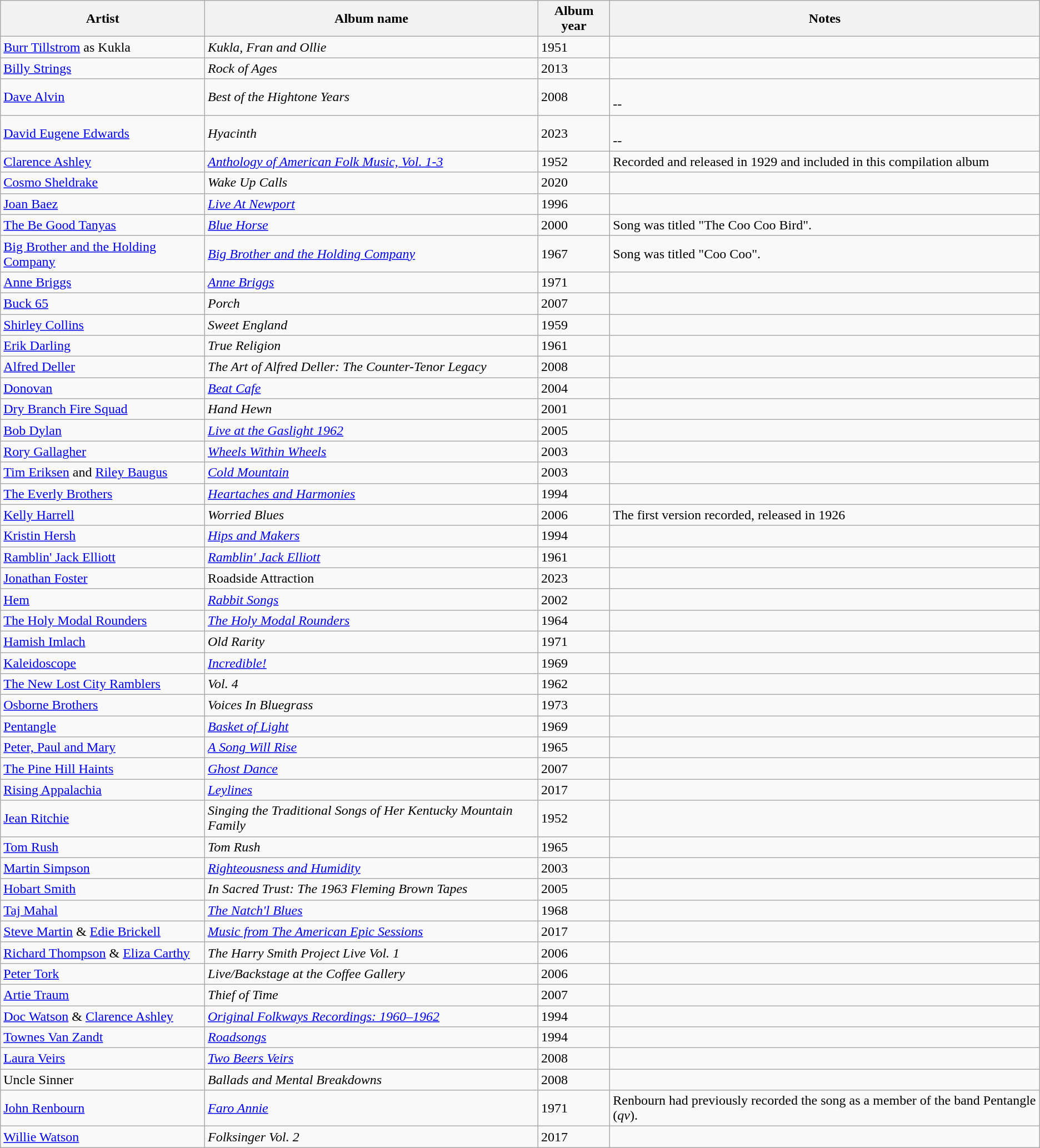<table class="wikitable sortable">
<tr>
<th>Artist</th>
<th>Album name</th>
<th>Album year</th>
<th>Notes</th>
</tr>
<tr>
<td><a href='#'>Burr Tillstrom</a> as Kukla</td>
<td><em>Kukla, Fran and Ollie</em></td>
<td>1951</td>
<td></td>
</tr>
<tr>
<td><a href='#'>Billy Strings</a></td>
<td><em>Rock of Ages</em></td>
<td>2013</td>
<td></td>
</tr>
<tr>
<td><a href='#'>Dave Alvin</a></td>
<td><em>Best of the Hightone Years</em></td>
<td>2008</td>
<td><br>--</td>
</tr>
<tr>
<td><a href='#'>David Eugene Edwards</a></td>
<td><em>Hyacinth</em></td>
<td>2023</td>
<td><br>--</td>
</tr>
<tr>
<td><a href='#'>Clarence Ashley</a></td>
<td><em><a href='#'>Anthology of American Folk Music, Vol. 1-3</a></em></td>
<td>1952</td>
<td>Recorded and released in 1929 and included in this compilation album</td>
</tr>
<tr>
<td><a href='#'>Cosmo Sheldrake</a></td>
<td><em>Wake Up Calls</em></td>
<td>2020</td>
<td></td>
</tr>
<tr>
<td><a href='#'>Joan Baez</a></td>
<td><em><a href='#'>Live At Newport</a></em></td>
<td>1996</td>
<td></td>
</tr>
<tr>
<td><a href='#'>The Be Good Tanyas</a></td>
<td><em><a href='#'>Blue Horse</a></em></td>
<td>2000</td>
<td>Song was titled "The Coo Coo Bird".</td>
</tr>
<tr>
<td><a href='#'>Big Brother and the Holding Company</a></td>
<td><em><a href='#'>Big Brother and the Holding Company</a></em></td>
<td>1967</td>
<td>Song was titled "Coo Coo".</td>
</tr>
<tr>
<td><a href='#'>Anne Briggs</a></td>
<td><em><a href='#'>Anne Briggs</a></em></td>
<td>1971</td>
<td></td>
</tr>
<tr>
<td><a href='#'>Buck 65</a></td>
<td><em>Porch</em></td>
<td>2007</td>
<td></td>
</tr>
<tr>
<td><a href='#'>Shirley Collins</a></td>
<td><em>Sweet England</em></td>
<td>1959</td>
<td></td>
</tr>
<tr>
<td><a href='#'>Erik Darling</a></td>
<td><em>True Religion</em></td>
<td>1961</td>
<td></td>
</tr>
<tr>
<td><a href='#'>Alfred Deller</a></td>
<td><em>The Art of Alfred Deller: The Counter-Tenor Legacy</em></td>
<td>2008</td>
<td></td>
</tr>
<tr>
<td><a href='#'>Donovan</a></td>
<td><em><a href='#'>Beat Cafe</a></em></td>
<td>2004</td>
<td></td>
</tr>
<tr>
<td><a href='#'>Dry Branch Fire Squad</a></td>
<td><em>Hand Hewn</em></td>
<td>2001</td>
<td></td>
</tr>
<tr>
<td><a href='#'>Bob Dylan</a></td>
<td><em><a href='#'>Live at the Gaslight 1962</a></em></td>
<td>2005</td>
<td></td>
</tr>
<tr>
<td><a href='#'>Rory Gallagher</a></td>
<td><em><a href='#'>Wheels Within Wheels</a></em></td>
<td>2003</td>
<td></td>
</tr>
<tr>
<td><a href='#'>Tim Eriksen</a> and <a href='#'>Riley Baugus</a></td>
<td><em><a href='#'>Cold Mountain</a></em></td>
<td>2003</td>
<td></td>
</tr>
<tr>
<td><a href='#'>The Everly Brothers</a></td>
<td><em><a href='#'>Heartaches and Harmonies</a></em></td>
<td>1994</td>
<td></td>
</tr>
<tr>
<td><a href='#'>Kelly Harrell</a></td>
<td><em>Worried Blues</em></td>
<td>2006</td>
<td>The first version recorded, released in 1926</td>
</tr>
<tr>
<td><a href='#'>Kristin Hersh</a></td>
<td><em><a href='#'>Hips and Makers</a></em></td>
<td>1994</td>
<td></td>
</tr>
<tr>
<td><a href='#'>Ramblin' Jack Elliott</a></td>
<td><em><a href='#'>Ramblin' Jack Elliott</a></em></td>
<td>1961</td>
<td></td>
</tr>
<tr>
<td><a href='#'>Jonathan Foster</a></td>
<td>Roadside Attraction</td>
<td>2023</td>
<td></td>
</tr>
<tr>
<td><a href='#'>Hem</a></td>
<td><em><a href='#'>Rabbit Songs</a></em></td>
<td>2002</td>
<td></td>
</tr>
<tr>
<td><a href='#'>The Holy Modal Rounders</a></td>
<td><em><a href='#'>The Holy Modal Rounders</a></em></td>
<td>1964</td>
<td></td>
</tr>
<tr>
<td><a href='#'>Hamish Imlach</a></td>
<td><em>Old Rarity</em></td>
<td>1971</td>
<td></td>
</tr>
<tr>
<td><a href='#'>Kaleidoscope</a></td>
<td><em><a href='#'>Incredible!</a></em></td>
<td>1969</td>
<td></td>
</tr>
<tr>
<td><a href='#'>The New Lost City Ramblers</a></td>
<td><em>Vol. 4</em></td>
<td>1962</td>
<td></td>
</tr>
<tr>
<td><a href='#'>Osborne Brothers</a></td>
<td><em>Voices In Bluegrass</em></td>
<td>1973</td>
<td></td>
</tr>
<tr>
<td><a href='#'>Pentangle</a></td>
<td><em><a href='#'>Basket of Light</a></em></td>
<td>1969</td>
<td></td>
</tr>
<tr>
<td><a href='#'>Peter, Paul and Mary</a></td>
<td><em><a href='#'>A Song Will Rise</a></em></td>
<td>1965</td>
<td></td>
</tr>
<tr>
<td><a href='#'>The Pine Hill Haints</a></td>
<td><em><a href='#'>Ghost Dance</a></em></td>
<td>2007</td>
<td></td>
</tr>
<tr>
<td><a href='#'>Rising Appalachia</a></td>
<td><em><a href='#'>Leylines</a></em></td>
<td>2017</td>
</tr>
<tr>
<td><a href='#'>Jean Ritchie</a></td>
<td><em>Singing the Traditional Songs of Her Kentucky Mountain Family</em></td>
<td>1952</td>
<td></td>
</tr>
<tr>
<td><a href='#'>Tom Rush</a></td>
<td><em>Tom Rush</em></td>
<td>1965</td>
<td></td>
</tr>
<tr>
<td><a href='#'>Martin Simpson</a></td>
<td><em><a href='#'>Righteousness and Humidity</a></em></td>
<td>2003</td>
<td></td>
</tr>
<tr>
<td><a href='#'>Hobart Smith</a></td>
<td><em>In Sacred Trust: The 1963 Fleming Brown Tapes</em></td>
<td>2005</td>
<td></td>
</tr>
<tr>
<td><a href='#'>Taj Mahal</a></td>
<td><em><a href='#'>The Natch'l Blues</a></em></td>
<td>1968</td>
<td></td>
</tr>
<tr>
<td><a href='#'>Steve Martin</a> & <a href='#'>Edie Brickell</a></td>
<td><em><a href='#'>Music from The American Epic Sessions</a></em></td>
<td>2017</td>
<td></td>
</tr>
<tr>
<td><a href='#'>Richard Thompson</a> & <a href='#'>Eliza Carthy</a></td>
<td><em>The Harry Smith Project Live Vol. 1</em></td>
<td>2006</td>
<td></td>
</tr>
<tr>
<td><a href='#'>Peter Tork</a></td>
<td><em>Live/Backstage at the Coffee Gallery</em></td>
<td>2006</td>
<td></td>
</tr>
<tr>
<td><a href='#'>Artie Traum</a></td>
<td><em>Thief of Time</em></td>
<td>2007</td>
<td></td>
</tr>
<tr>
<td><a href='#'>Doc Watson</a> & <a href='#'>Clarence Ashley</a></td>
<td><em><a href='#'>Original Folkways Recordings: 1960–1962</a></em></td>
<td>1994</td>
<td></td>
</tr>
<tr>
<td><a href='#'>Townes Van Zandt</a></td>
<td><em><a href='#'>Roadsongs</a></em></td>
<td>1994</td>
<td></td>
</tr>
<tr>
<td><a href='#'>Laura Veirs</a></td>
<td><em><a href='#'>Two Beers Veirs</a></em></td>
<td>2008</td>
<td></td>
</tr>
<tr>
<td>Uncle Sinner</td>
<td><em>Ballads and Mental Breakdowns</em></td>
<td>2008</td>
<td></td>
</tr>
<tr>
<td><a href='#'>John Renbourn</a></td>
<td><em><a href='#'>Faro Annie</a></em></td>
<td>1971</td>
<td>Renbourn had previously recorded the song as a member of the band Pentangle (<em>qv</em>).</td>
</tr>
<tr>
<td><a href='#'>Willie Watson</a></td>
<td><em>Folksinger Vol. 2</em></td>
<td>2017</td>
<td></td>
</tr>
</table>
